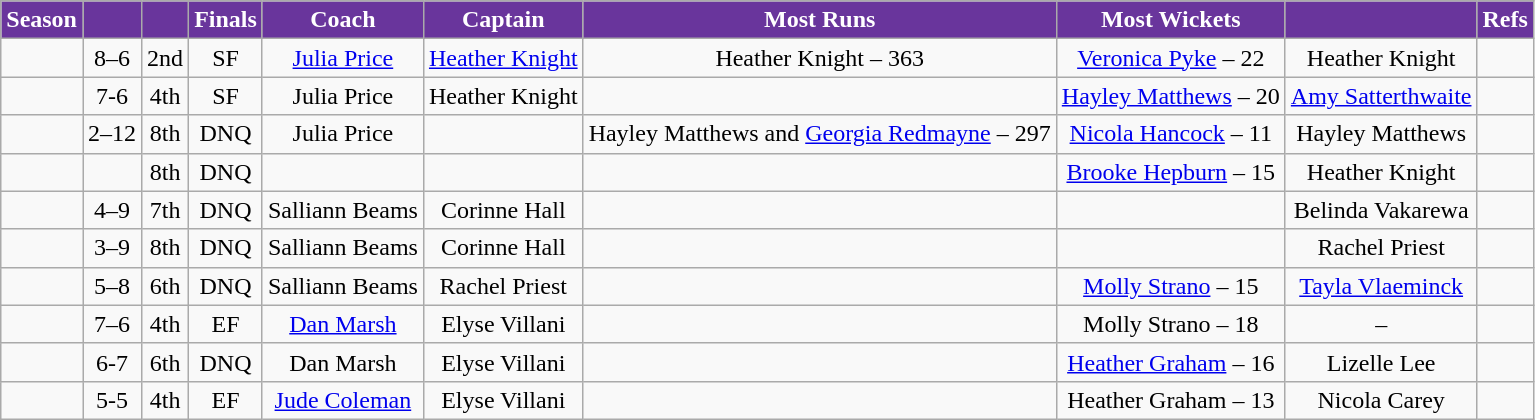<table class="wikitable" style="font-size:100%">
<tr>
<th style="background:#69359C; color:white;">Season</th>
<th style="background:#69359C; color:white;"></th>
<th style="background:#69359C; color:white;"></th>
<th style="background:#69359C; color:white;">Finals</th>
<th style="background:#69359C; color:white;">Coach</th>
<th style="background:#69359C; color:white;">Captain</th>
<th style="background:#69359C; color:white;">Most Runs</th>
<th style="background:#69359C; color:white;">Most Wickets</th>
<th style="background:#69359C; color:white;"></th>
<th style="background:#69359C; color:white;">Refs</th>
</tr>
<tr align=center>
<td></td>
<td>8–6</td>
<td>2nd</td>
<td>SF</td>
<td><a href='#'>Julia Price</a></td>
<td><a href='#'>Heather Knight</a></td>
<td>Heather Knight – 363</td>
<td><a href='#'>Veronica Pyke</a> – 22</td>
<td>Heather Knight</td>
<td></td>
</tr>
<tr align=center>
<td></td>
<td>7-6</td>
<td>4th</td>
<td>SF</td>
<td>Julia Price</td>
<td>Heather Knight</td>
<td></td>
<td><a href='#'>Hayley Matthews</a> – 20</td>
<td><a href='#'>Amy Satterthwaite</a></td>
<td></td>
</tr>
<tr align=center>
<td></td>
<td>2–12</td>
<td>8th</td>
<td>DNQ</td>
<td>Julia Price</td>
<td></td>
<td>Hayley Matthews and <a href='#'>Georgia Redmayne</a> – 297</td>
<td><a href='#'>Nicola Hancock</a> – 11</td>
<td>Hayley Matthews</td>
<td></td>
</tr>
<tr align=center>
<td></td>
<td></td>
<td>8th</td>
<td>DNQ</td>
<td></td>
<td></td>
<td></td>
<td><a href='#'>Brooke Hepburn</a> – 15</td>
<td>Heather Knight</td>
<td></td>
</tr>
<tr align=center>
<td></td>
<td>4–9</td>
<td>7th</td>
<td>DNQ</td>
<td>Salliann Beams</td>
<td>Corinne Hall</td>
<td></td>
<td></td>
<td>Belinda Vakarewa</td>
<td></td>
</tr>
<tr align=center>
<td></td>
<td>3–9</td>
<td>8th</td>
<td>DNQ</td>
<td>Salliann Beams</td>
<td>Corinne Hall</td>
<td></td>
<td></td>
<td>Rachel Priest</td>
<td></td>
</tr>
<tr align=center>
<td></td>
<td>5–8</td>
<td>6th</td>
<td>DNQ</td>
<td>Salliann Beams</td>
<td>Rachel Priest</td>
<td></td>
<td><a href='#'>Molly Strano</a> – 15</td>
<td><a href='#'>Tayla Vlaeminck</a></td>
<td></td>
</tr>
<tr align=center>
<td></td>
<td>7–6</td>
<td>4th</td>
<td>EF</td>
<td><a href='#'>Dan Marsh</a></td>
<td>Elyse Villani</td>
<td></td>
<td>Molly Strano – 18</td>
<td>–</td>
<td></td>
</tr>
<tr align=center>
<td></td>
<td>6-7</td>
<td>6th</td>
<td>DNQ</td>
<td>Dan Marsh</td>
<td>Elyse Villani</td>
<td></td>
<td><a href='#'>Heather Graham</a> – 16</td>
<td>Lizelle Lee</td>
<td></td>
</tr>
<tr align=center>
<td></td>
<td>5-5</td>
<td>4th</td>
<td>EF</td>
<td><a href='#'>Jude Coleman</a></td>
<td>Elyse Villani</td>
<td></td>
<td>Heather Graham – 13</td>
<td>Nicola Carey</td>
<td></td>
</tr>
</table>
